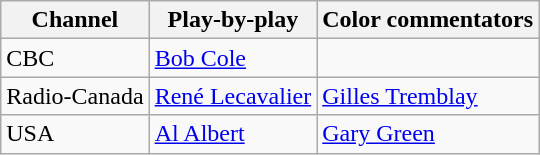<table class="wikitable">
<tr>
<th>Channel</th>
<th>Play-by-play</th>
<th>Color commentators</th>
</tr>
<tr>
<td>CBC</td>
<td><a href='#'>Bob Cole</a></td>
<td></td>
</tr>
<tr>
<td>Radio-Canada</td>
<td><a href='#'>René Lecavalier</a></td>
<td><a href='#'>Gilles Tremblay</a></td>
</tr>
<tr>
<td>USA</td>
<td><a href='#'>Al Albert</a></td>
<td><a href='#'>Gary Green</a></td>
</tr>
</table>
